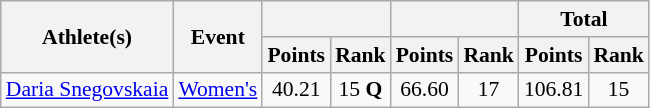<table class="wikitable" style="font-size:90%">
<tr>
<th rowspan=2>Athlete(s)</th>
<th rowspan=2>Event</th>
<th colspan=2></th>
<th colspan=2></th>
<th colspan=2>Total</th>
</tr>
<tr>
<th>Points</th>
<th>Rank</th>
<th>Points</th>
<th>Rank</th>
<th>Points</th>
<th>Rank</th>
</tr>
<tr align=center>
<td align=left><a href='#'>Daria Snegovskaia</a></td>
<td align=left><a href='#'>Women's</a></td>
<td>40.21</td>
<td>15 <strong>Q</strong></td>
<td>66.60</td>
<td>17</td>
<td>106.81</td>
<td>15</td>
</tr>
</table>
